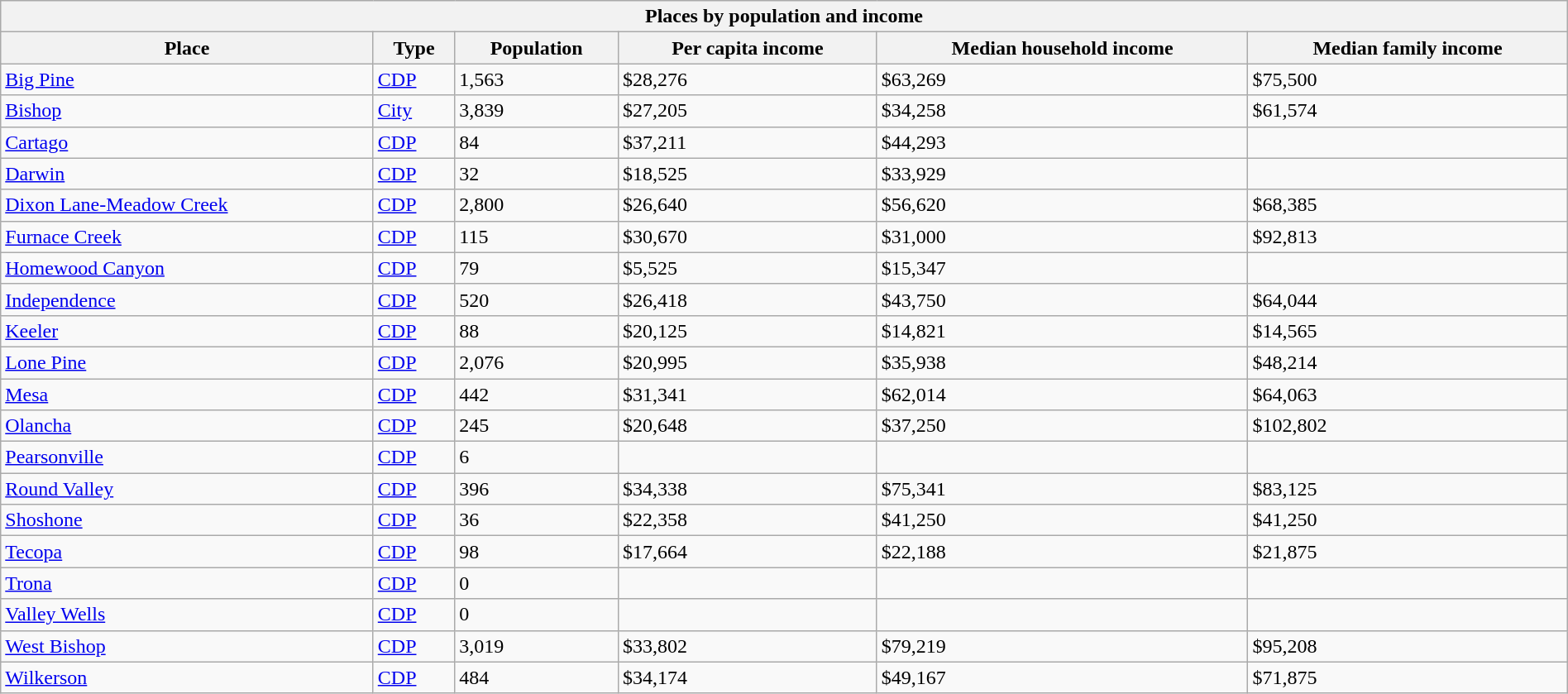<table class="wikitable sortable mw-collapsible collapsible collapsed" style="width: 100%;">
<tr>
<th colspan="6">Places by population and income</th>
</tr>
<tr>
<th>Place</th>
<th>Type</th>
<th>Population</th>
<th data-sort-type="currency">Per capita income</th>
<th data-sort-type="currency">Median household income</th>
<th data-sort-type="currency">Median family income</th>
</tr>
<tr>
<td><a href='#'>Big Pine</a></td>
<td><a href='#'>CDP</a></td>
<td>1,563</td>
<td>$28,276</td>
<td>$63,269</td>
<td>$75,500</td>
</tr>
<tr>
<td><a href='#'>Bishop</a></td>
<td><a href='#'>City</a></td>
<td>3,839</td>
<td>$27,205</td>
<td>$34,258</td>
<td>$61,574</td>
</tr>
<tr>
<td><a href='#'>Cartago</a></td>
<td><a href='#'>CDP</a></td>
<td>84</td>
<td>$37,211</td>
<td>$44,293</td>
<td></td>
</tr>
<tr>
<td><a href='#'>Darwin</a></td>
<td><a href='#'>CDP</a></td>
<td>32</td>
<td>$18,525</td>
<td>$33,929</td>
<td></td>
</tr>
<tr>
<td><a href='#'>Dixon Lane-Meadow Creek</a></td>
<td><a href='#'>CDP</a></td>
<td>2,800</td>
<td>$26,640</td>
<td>$56,620</td>
<td>$68,385</td>
</tr>
<tr>
<td><a href='#'>Furnace Creek</a></td>
<td><a href='#'>CDP</a></td>
<td>115</td>
<td>$30,670</td>
<td>$31,000</td>
<td>$92,813</td>
</tr>
<tr>
<td><a href='#'>Homewood Canyon</a></td>
<td><a href='#'>CDP</a></td>
<td>79</td>
<td>$5,525</td>
<td>$15,347</td>
<td></td>
</tr>
<tr>
<td><a href='#'>Independence</a></td>
<td><a href='#'>CDP</a></td>
<td>520</td>
<td>$26,418</td>
<td>$43,750</td>
<td>$64,044</td>
</tr>
<tr>
<td><a href='#'>Keeler</a></td>
<td><a href='#'>CDP</a></td>
<td>88</td>
<td>$20,125</td>
<td>$14,821</td>
<td>$14,565</td>
</tr>
<tr>
<td><a href='#'>Lone Pine</a></td>
<td><a href='#'>CDP</a></td>
<td>2,076</td>
<td>$20,995</td>
<td>$35,938</td>
<td>$48,214</td>
</tr>
<tr>
<td><a href='#'>Mesa</a></td>
<td><a href='#'>CDP</a></td>
<td>442</td>
<td>$31,341</td>
<td>$62,014</td>
<td>$64,063</td>
</tr>
<tr>
<td><a href='#'>Olancha</a></td>
<td><a href='#'>CDP</a></td>
<td>245</td>
<td>$20,648</td>
<td>$37,250</td>
<td>$102,802</td>
</tr>
<tr>
<td><a href='#'>Pearsonville</a></td>
<td><a href='#'>CDP</a></td>
<td>6</td>
<td></td>
<td></td>
<td></td>
</tr>
<tr>
<td><a href='#'>Round Valley</a></td>
<td><a href='#'>CDP</a></td>
<td>396</td>
<td>$34,338</td>
<td>$75,341</td>
<td>$83,125</td>
</tr>
<tr>
<td><a href='#'>Shoshone</a></td>
<td><a href='#'>CDP</a></td>
<td>36</td>
<td>$22,358</td>
<td>$41,250</td>
<td>$41,250</td>
</tr>
<tr>
<td><a href='#'>Tecopa</a></td>
<td><a href='#'>CDP</a></td>
<td>98</td>
<td>$17,664</td>
<td>$22,188</td>
<td>$21,875</td>
</tr>
<tr>
<td><a href='#'>Trona</a></td>
<td><a href='#'>CDP</a></td>
<td>0</td>
<td></td>
<td></td>
<td></td>
</tr>
<tr>
<td><a href='#'>Valley Wells</a></td>
<td><a href='#'>CDP</a></td>
<td>0</td>
<td></td>
<td></td>
<td></td>
</tr>
<tr>
<td><a href='#'>West Bishop</a></td>
<td><a href='#'>CDP</a></td>
<td>3,019</td>
<td>$33,802</td>
<td>$79,219</td>
<td>$95,208</td>
</tr>
<tr>
<td><a href='#'>Wilkerson</a></td>
<td><a href='#'>CDP</a></td>
<td>484</td>
<td>$34,174</td>
<td>$49,167</td>
<td>$71,875</td>
</tr>
</table>
